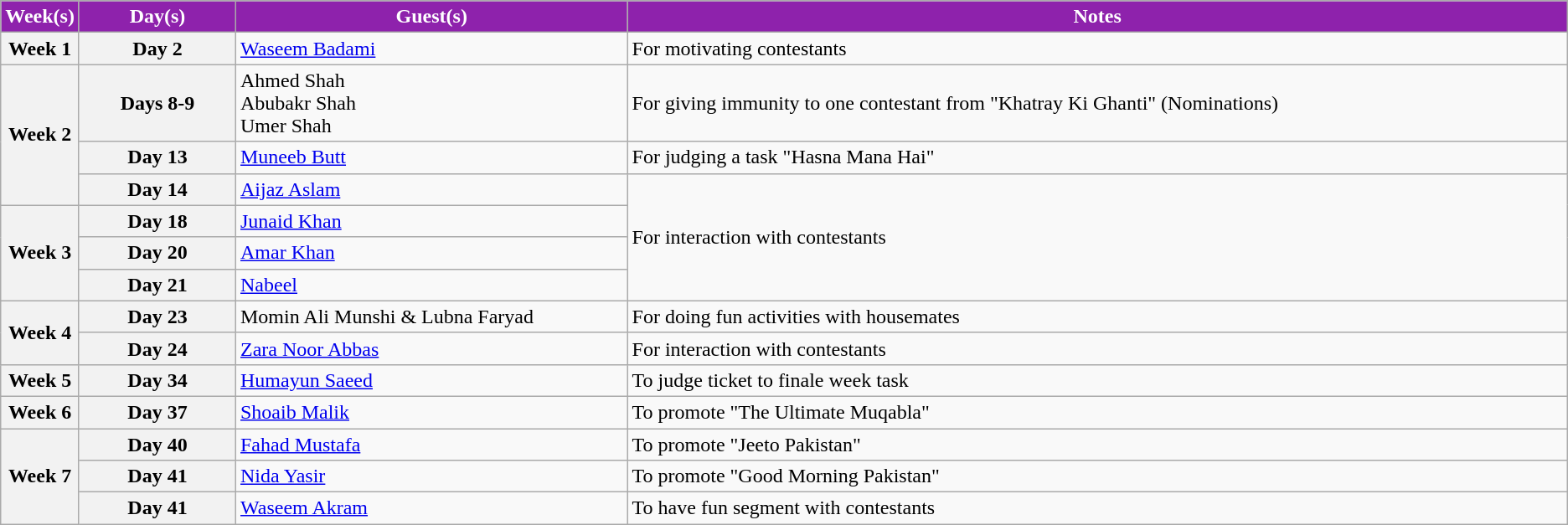<table class="wikitable">
<tr>
<th style="background:#8E22AC; color:white; width:3%;">Week(s)</th>
<th style="background:#8E22AC; color:white; width:10%;">Day(s)</th>
<th style="background:#8E22AC; color:white; width:25%;">Guest(s)</th>
<th style="background:#8E22AC; color:white; width:60%;">Notes</th>
</tr>
<tr>
<th>Week 1</th>
<th>Day 2</th>
<td><a href='#'>Waseem Badami</a></td>
<td>For motivating contestants</td>
</tr>
<tr>
<th rowspan="3">Week 2</th>
<th>Days 8-9</th>
<td>Ahmed Shah<br>Abubakr Shah<br>Umer Shah</td>
<td>For giving immunity to one contestant from "Khatray Ki Ghanti" (Nominations)</td>
</tr>
<tr>
<th>Day 13</th>
<td><a href='#'>Muneeb Butt</a></td>
<td>For judging a task "Hasna Mana Hai"</td>
</tr>
<tr>
<th>Day 14</th>
<td><a href='#'>Aijaz Aslam</a></td>
<td Rowspan=4>For interaction with contestants</td>
</tr>
<tr>
<th rowspan="3">Week 3</th>
<th>Day 18</th>
<td><a href='#'>Junaid Khan</a></td>
</tr>
<tr>
<th>Day 20</th>
<td><a href='#'>Amar Khan</a></td>
</tr>
<tr>
<th>Day 21</th>
<td><a href='#'>Nabeel</a></td>
</tr>
<tr>
<th rowspan="2">Week 4</th>
<th>Day 23</th>
<td>Momin Ali Munshi & Lubna Faryad</td>
<td>For doing fun activities with housemates</td>
</tr>
<tr>
<th>Day 24</th>
<td><a href='#'>Zara Noor Abbas</a></td>
<td>For interaction with contestants</td>
</tr>
<tr>
<th>Week 5</th>
<th>Day 34</th>
<td><a href='#'>Humayun Saeed</a></td>
<td>To judge ticket to finale week task</td>
</tr>
<tr>
<th>Week 6</th>
<th>Day 37</th>
<td><a href='#'>Shoaib Malik</a></td>
<td>To promote "The Ultimate Muqabla"</td>
</tr>
<tr>
<th rowspan="3">Week 7</th>
<th>Day 40</th>
<td><a href='#'>Fahad Mustafa</a></td>
<td>To promote "Jeeto Pakistan"</td>
</tr>
<tr>
<th>Day 41</th>
<td><a href='#'>Nida Yasir</a></td>
<td>To promote "Good Morning Pakistan"</td>
</tr>
<tr>
<th>Day 41</th>
<td><a href='#'>Waseem Akram</a></td>
<td>To have fun segment with contestants</td>
</tr>
</table>
